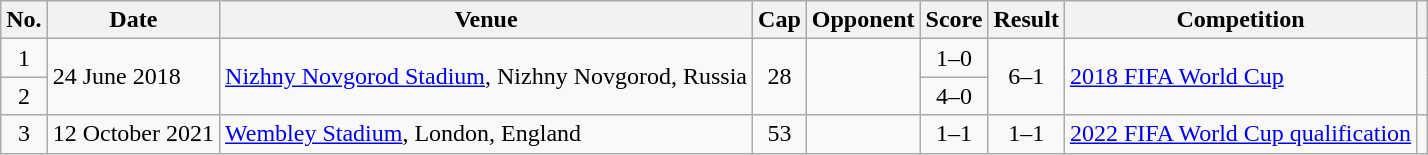<table class="wikitable sortable">
<tr>
<th scope="col">No.</th>
<th scope="col">Date</th>
<th scope="col">Venue</th>
<th scope="col">Cap</th>
<th scope="col">Opponent</th>
<th scope="col">Score</th>
<th scope="col">Result</th>
<th scope="col">Competition</th>
<th scope="col" class="unsortable"></th>
</tr>
<tr>
<td style="text-align: center;">1</td>
<td rowspan="2">24 June 2018</td>
<td rowspan="2"><a href='#'>Nizhny Novgorod Stadium</a>, Nizhny Novgorod, Russia</td>
<td rowspan="2" style="text-align: center;">28</td>
<td rowspan="2"></td>
<td style="text-align: center;">1–0</td>
<td rowspan="2" style="text-align: center;">6–1</td>
<td rowspan="2"><a href='#'>2018 FIFA World Cup</a></td>
<td rowspan="2" style="text-align: center;"></td>
</tr>
<tr>
<td style="text-align: center;">2</td>
<td style="text-align: center;">4–0</td>
</tr>
<tr>
<td style="text-align: center;">3</td>
<td>12 October 2021</td>
<td><a href='#'>Wembley Stadium</a>, London, England</td>
<td style="text-align: center;">53</td>
<td></td>
<td style="text-align: center;">1–1</td>
<td style="text-align: center;">1–1</td>
<td><a href='#'>2022 FIFA World Cup qualification</a></td>
<td style="text-align: center;"></td>
</tr>
</table>
